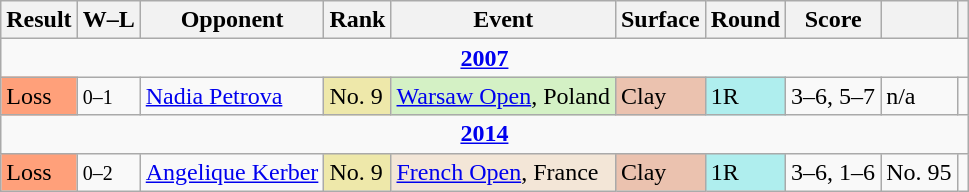<table class="wikitable sortable">
<tr>
<th>Result</th>
<th class=unsortable>W–L</th>
<th>Opponent</th>
<th>Rank</th>
<th>Event</th>
<th>Surface</th>
<th>Round</th>
<th class=unsortable>Score</th>
<th></th>
<th></th>
</tr>
<tr>
<td colspan="10" align=center><strong><a href='#'>2007</a></strong></td>
</tr>
<tr>
<td bgcolor="ffa07a">Loss</td>
<td><small>0–1</small></td>
<td> <a href='#'>Nadia Petrova</a></td>
<td bgcolor="eee8aa">No. 9</td>
<td bgcolor="d4f1c5"><a href='#'>Warsaw Open</a>, Poland</td>
<td bgcolor="#ebc2af">Clay</td>
<td bgcolor="afeeee">1R</td>
<td>3–6, 5–7</td>
<td>n/a</td>
<td></td>
</tr>
<tr>
<td colspan="10" style="text-align:center"><strong><a href='#'>2014</a></strong></td>
</tr>
<tr>
<td bgcolor="ffa07a">Loss</td>
<td><small>0–2</small></td>
<td> <a href='#'>Angelique Kerber</a></td>
<td bgcolor="eee8aa">No. 9</td>
<td bgcolor="f3e6d7"><a href='#'>French Open</a>, France</td>
<td bgcolor="ebc2af">Clay</td>
<td bgcolor="afeeee">1R</td>
<td>3–6, 1–6</td>
<td>No. 95</td>
<td></td>
</tr>
</table>
